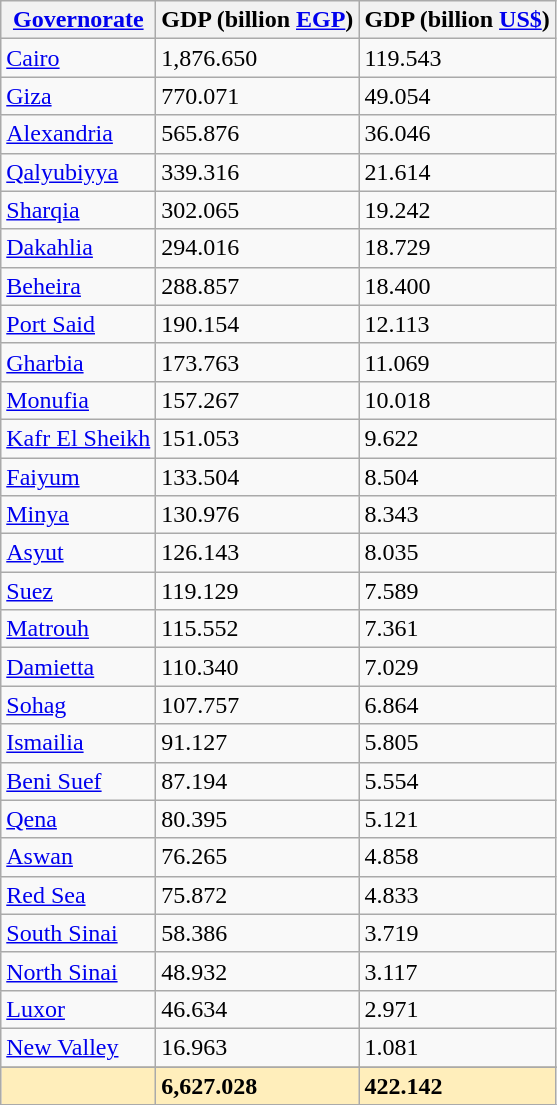<table class="sortable wikitable">
<tr>
<th><a href='#'>Governorate</a></th>
<th>GDP (billion <a href='#'>EGP</a>)</th>
<th>GDP (billion <a href='#'>US$</a>)</th>
</tr>
<tr>
<td><a href='#'>Cairo</a></td>
<td>1,876.650</td>
<td>119.543</td>
</tr>
<tr>
<td><a href='#'>Giza</a></td>
<td>770.071</td>
<td>49.054</td>
</tr>
<tr>
<td><a href='#'>Alexandria</a></td>
<td>565.876</td>
<td>36.046</td>
</tr>
<tr>
<td><a href='#'>Qalyubiyya</a></td>
<td>339.316</td>
<td>21.614</td>
</tr>
<tr>
<td><a href='#'>Sharqia</a></td>
<td>302.065</td>
<td>19.242</td>
</tr>
<tr>
<td><a href='#'>Dakahlia</a></td>
<td>294.016</td>
<td>18.729</td>
</tr>
<tr>
<td><a href='#'>Beheira</a></td>
<td>288.857</td>
<td>18.400</td>
</tr>
<tr>
<td><a href='#'>Port Said</a></td>
<td>190.154</td>
<td>12.113</td>
</tr>
<tr>
<td><a href='#'>Gharbia</a></td>
<td>173.763</td>
<td>11.069</td>
</tr>
<tr>
<td><a href='#'>Monufia</a></td>
<td>157.267</td>
<td>10.018</td>
</tr>
<tr>
<td><a href='#'>Kafr El Sheikh</a></td>
<td>151.053</td>
<td>9.622</td>
</tr>
<tr>
<td><a href='#'>Faiyum</a></td>
<td>133.504</td>
<td>8.504</td>
</tr>
<tr>
<td><a href='#'>Minya</a></td>
<td>130.976</td>
<td>8.343</td>
</tr>
<tr>
<td><a href='#'>Asyut</a></td>
<td>126.143</td>
<td>8.035</td>
</tr>
<tr>
<td><a href='#'>Suez</a></td>
<td>119.129</td>
<td>7.589</td>
</tr>
<tr>
<td><a href='#'>Matrouh</a></td>
<td>115.552</td>
<td>7.361</td>
</tr>
<tr>
<td><a href='#'>Damietta</a></td>
<td>110.340</td>
<td>7.029</td>
</tr>
<tr>
<td><a href='#'>Sohag</a></td>
<td>107.757</td>
<td>6.864</td>
</tr>
<tr>
<td><a href='#'>Ismailia</a></td>
<td>91.127</td>
<td>5.805</td>
</tr>
<tr>
<td><a href='#'>Beni Suef</a></td>
<td>87.194</td>
<td>5.554</td>
</tr>
<tr>
<td><a href='#'>Qena</a></td>
<td>80.395</td>
<td>5.121</td>
</tr>
<tr>
<td><a href='#'>Aswan</a></td>
<td>76.265</td>
<td>4.858</td>
</tr>
<tr>
<td><a href='#'>Red Sea</a></td>
<td>75.872</td>
<td>4.833</td>
</tr>
<tr>
<td><a href='#'>South Sinai</a></td>
<td>58.386</td>
<td>3.719</td>
</tr>
<tr>
<td><a href='#'>North Sinai</a></td>
<td>48.932</td>
<td>3.117</td>
</tr>
<tr>
<td><a href='#'>Luxor</a></td>
<td>46.634</td>
<td>2.971</td>
</tr>
<tr>
<td><a href='#'>New Valley</a></td>
<td>16.963</td>
<td>1.081</td>
</tr>
<tr>
</tr>
<tr style="background:#feb;">
<td><strong></strong></td>
<td><strong>6,627.028</strong></td>
<td><strong>422.142</strong></td>
</tr>
<tr>
</tr>
</table>
